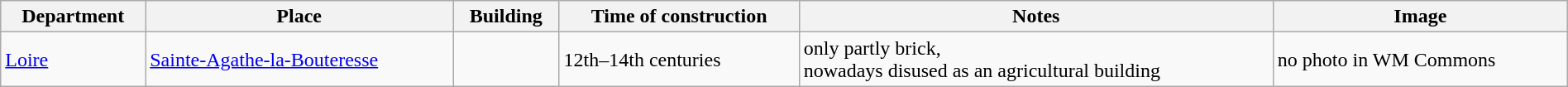<table class="wikitable"  style="border:2px; width:100%;">
<tr>
<th>Department</th>
<th>Place</th>
<th>Building</th>
<th>Time of construction</th>
<th>Notes</th>
<th>Image</th>
</tr>
<tr>
<td><a href='#'>Loire</a></td>
<td><a href='#'>Sainte-Agathe-la-Bouteresse</a></td>
<td></td>
<td>12th–14th centuries</td>
<td>only partly brick,<br>nowadays disused as an agricultural building</td>
<td>no photo in WM Commons</td>
</tr>
</table>
